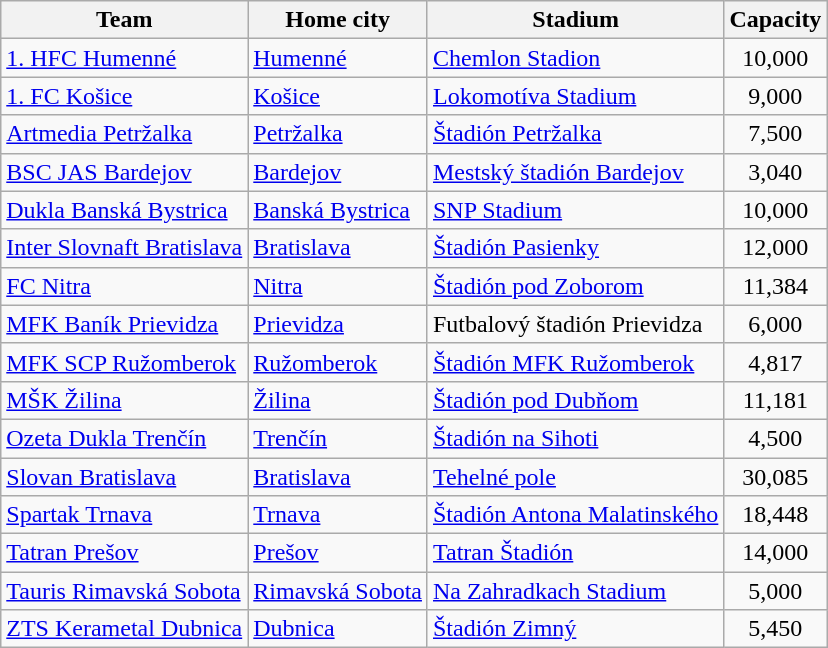<table class="wikitable sortable">
<tr>
<th>Team</th>
<th>Home city</th>
<th>Stadium</th>
<th>Capacity</th>
</tr>
<tr>
<td><a href='#'>1. HFC Humenné</a></td>
<td><a href='#'>Humenné</a></td>
<td><a href='#'>Chemlon Stadion</a></td>
<td align="center">10,000</td>
</tr>
<tr>
<td><a href='#'>1. FC Košice</a></td>
<td><a href='#'>Košice</a></td>
<td><a href='#'>Lokomotíva Stadium</a></td>
<td align="center">9,000</td>
</tr>
<tr>
<td><a href='#'>Artmedia Petržalka</a></td>
<td><a href='#'>Petržalka</a></td>
<td><a href='#'>Štadión Petržalka</a></td>
<td align="center">7,500</td>
</tr>
<tr>
<td><a href='#'>BSC JAS Bardejov</a></td>
<td><a href='#'>Bardejov</a></td>
<td><a href='#'>Mestský štadión Bardejov</a></td>
<td align="center">3,040</td>
</tr>
<tr>
<td><a href='#'>Dukla Banská Bystrica</a></td>
<td><a href='#'>Banská Bystrica</a></td>
<td><a href='#'>SNP Stadium</a></td>
<td align="center">10,000</td>
</tr>
<tr>
<td><a href='#'>Inter Slovnaft Bratislava</a></td>
<td><a href='#'>Bratislava</a></td>
<td><a href='#'>Štadión Pasienky</a></td>
<td align="center">12,000</td>
</tr>
<tr>
<td><a href='#'>FC Nitra</a></td>
<td><a href='#'>Nitra</a></td>
<td><a href='#'>Štadión pod Zoborom</a></td>
<td align="center">11,384</td>
</tr>
<tr>
<td><a href='#'>MFK Baník Prievidza</a></td>
<td><a href='#'>Prievidza</a></td>
<td>Futbalový štadión Prievidza</td>
<td align="center">6,000</td>
</tr>
<tr>
<td><a href='#'>MFK SCP Ružomberok</a></td>
<td><a href='#'>Ružomberok</a></td>
<td><a href='#'>Štadión MFK Ružomberok</a></td>
<td align="center">4,817</td>
</tr>
<tr>
<td><a href='#'>MŠK Žilina</a></td>
<td><a href='#'>Žilina</a></td>
<td><a href='#'>Štadión pod Dubňom</a></td>
<td align="center">11,181</td>
</tr>
<tr>
<td><a href='#'>Ozeta Dukla Trenčín</a></td>
<td><a href='#'>Trenčín</a></td>
<td><a href='#'>Štadión na Sihoti</a></td>
<td align="center">4,500</td>
</tr>
<tr>
<td><a href='#'>Slovan Bratislava</a></td>
<td><a href='#'>Bratislava</a></td>
<td><a href='#'>Tehelné pole</a></td>
<td align="center">30,085</td>
</tr>
<tr>
<td><a href='#'>Spartak Trnava</a></td>
<td><a href='#'>Trnava</a></td>
<td><a href='#'>Štadión Antona Malatinského</a></td>
<td align="center">18,448</td>
</tr>
<tr>
<td><a href='#'>Tatran Prešov</a></td>
<td><a href='#'>Prešov</a></td>
<td><a href='#'>Tatran Štadión</a></td>
<td align="center">14,000</td>
</tr>
<tr>
<td><a href='#'>Tauris Rimavská Sobota</a></td>
<td><a href='#'>Rimavská Sobota</a></td>
<td><a href='#'>Na Zahradkach Stadium</a></td>
<td align="center">5,000</td>
</tr>
<tr>
<td><a href='#'>ZTS Kerametal Dubnica</a></td>
<td><a href='#'>Dubnica</a></td>
<td><a href='#'>Štadión Zimný</a></td>
<td align="center">5,450</td>
</tr>
</table>
